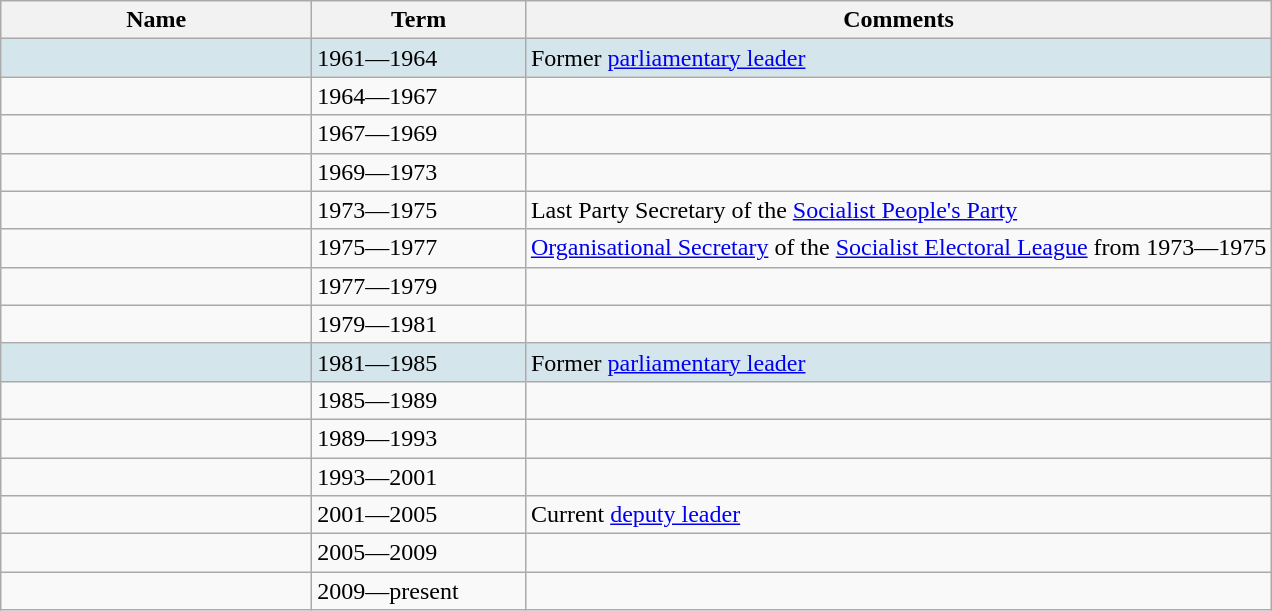<table class="wikitable sortable">
<tr>
<th width="200">Name</th>
<th width="135">Term</th>
<th class="unsortable">Comments</th>
</tr>
<tr style="background:#D5E5EC">
<td></td>
<td>1961—1964</td>
<td>Former <a href='#'>parliamentary leader</a></td>
</tr>
<tr>
<td></td>
<td>1964—1967</td>
<td></td>
</tr>
<tr>
<td></td>
<td>1967—1969</td>
<td></td>
</tr>
<tr>
<td></td>
<td>1969—1973</td>
<td></td>
</tr>
<tr>
<td></td>
<td>1973—1975</td>
<td>Last Party Secretary of the <a href='#'>Socialist People's Party</a></td>
</tr>
<tr>
<td></td>
<td>1975—1977</td>
<td><a href='#'>Organisational Secretary</a> of the <a href='#'>Socialist Electoral League</a> from 1973—1975</td>
</tr>
<tr>
<td></td>
<td>1977—1979</td>
<td></td>
</tr>
<tr>
<td></td>
<td>1979—1981</td>
<td></td>
</tr>
<tr style="background:#D5E5EC">
<td></td>
<td>1981—1985</td>
<td>Former <a href='#'>parliamentary leader</a></td>
</tr>
<tr>
<td></td>
<td>1985—1989</td>
<td></td>
</tr>
<tr>
<td></td>
<td>1989—1993</td>
<td></td>
</tr>
<tr>
<td></td>
<td>1993—2001</td>
<td></td>
</tr>
<tr>
<td></td>
<td>2001—2005</td>
<td>Current <a href='#'>deputy leader</a></td>
</tr>
<tr>
<td></td>
<td>2005—2009</td>
<td></td>
</tr>
<tr>
<td></td>
<td>2009—present</td>
<td></td>
</tr>
</table>
